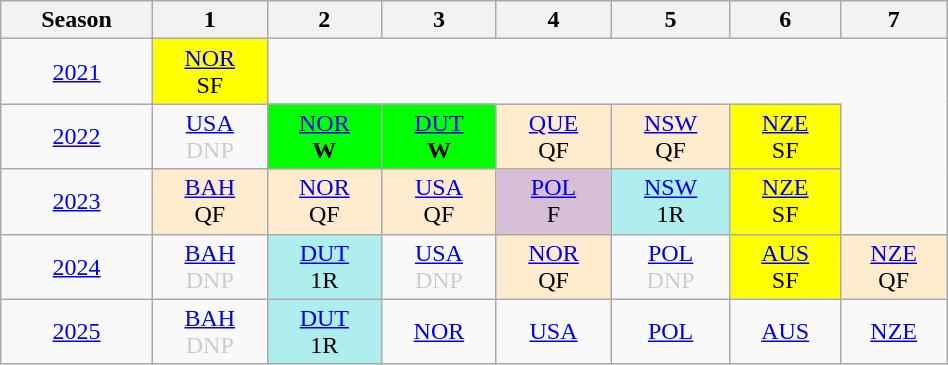<table class="wikitable" style="width:50%; margin:0">
<tr>
<th>Season</th>
<th>1</th>
<th>2</th>
<th>3</th>
<th>4</th>
<th>5</th>
<th>6</th>
<th>7</th>
</tr>
<tr>
<td style="text-align:center;"background:#efefef;"><a href='#'>2021</a></td>
<td style="text-align:center; background:yellow;"><a href='#'>NOR</a><br>SF</td>
</tr>
<tr>
<td style="text-align:center;"background:#efefef;"><a href='#'>2022</a></td>
<td style="text-align:center; color:#ccc;"><a href='#'>USA</a><br>DNP</td>
<td style="text-align:center; background:lime;"><a href='#'>NOR</a><br><strong>W</strong></td>
<td style="text-align:center; background:lime;"><a href='#'>DUT</a><br><strong>W</strong></td>
<td style="text-align:center; background:#ffebcd;"><a href='#'>QUE</a><br>QF</td>
<td style="text-align:center; background:#ffebcd;"><a href='#'>NSW</a><br>QF</td>
<td style="text-align:center; background:yellow;"><a href='#'>NZE</a><br>SF</td>
</tr>
<tr>
<td style="text-align:center;"background:#efefef;"><a href='#'>2023</a></td>
<td style="text-align:center; background:#ffebcd;"><a href='#'>BAH</a><br>QF</td>
<td style="text-align:center; background:#ffebcd;"><a href='#'>NOR</a><br>QF</td>
<td style="text-align:center; background:#ffebcd;"><a href='#'>USA</a><br>QF</td>
<td style="text-align:center; background:thistle;"><a href='#'>POL</a><br>F</td>
<td style="text-align:center; background:#afeeee;"><a href='#'>NSW</a><br>1R</td>
<td style="text-align:center; background:yellow;"><a href='#'>NZE</a><br>SF</td>
</tr>
<tr>
<td style="text-align:center;"background:#efefef;"><a href='#'>2024</a></td>
<td style="text-align:center; color:#ccc;"><a href='#'>BAH</a><br>DNP</td>
<td style="text-align:center; background:#afeeee;"><a href='#'>DUT</a><br>1R</td>
<td style="text-align:center; color:#ccc;"><a href='#'>USA</a><br>DNP</td>
<td style="text-align:center; background:#ffebcd;"><a href='#'>NOR</a><br>QF</td>
<td style="text-align:center; color:#ccc;"><a href='#'>POL</a><br>DNP</td>
<td style="text-align:center; background:yellow;"><a href='#'>AUS</a><br>SF</td>
<td style="text-align:center; background:#ffebcd;"><a href='#'>NZE</a><br>QF</td>
</tr>
<tr>
<td style="text-align:center;"background:;"><a href='#'>2025</a></td>
<td style="text-align:center; color:#ccc;"><a href='#'>BAH</a><br>DNP</td>
<td style="text-align:center; background:#afeeee;"><a href='#'>DUT</a><br>1R</td>
<td style="text-align:center; background:;"><a href='#'>NOR</a><br></td>
<td style="text-align:center; background:;"><a href='#'>USA</a><br></td>
<td style="text-align:center; background:;"><a href='#'>POL</a><br></td>
<td style="text-align:center; background:;"><a href='#'>AUS</a><br></td>
<td style="text-align:center; background:;"><a href='#'>NZE</a><br></td>
</tr>
</table>
